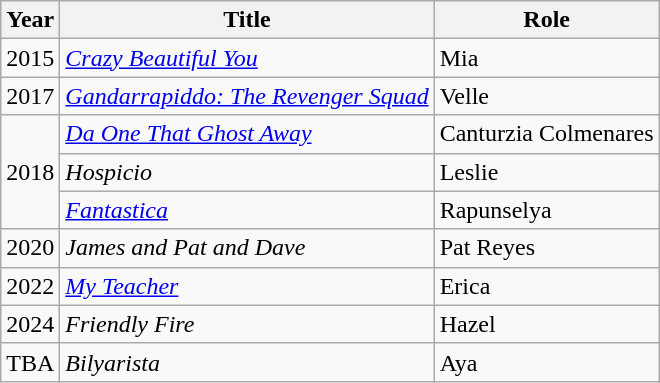<table class="wikitable">
<tr>
<th>Year</th>
<th>Title</th>
<th>Role</th>
</tr>
<tr>
<td>2015</td>
<td><em><a href='#'>Crazy Beautiful You</a></em></td>
<td>Mia</td>
</tr>
<tr>
<td>2017</td>
<td><em><a href='#'>Gandarrapiddo: The Revenger Squad</a></em></td>
<td>Velle</td>
</tr>
<tr>
<td rowspan=3>2018</td>
<td><em><a href='#'>Da One That Ghost Away</a></em></td>
<td>Canturzia Colmenares</td>
</tr>
<tr>
<td><em>Hospicio</em></td>
<td>Leslie</td>
</tr>
<tr>
<td><em><a href='#'>Fantastica</a></em></td>
<td>Rapunselya</td>
</tr>
<tr>
<td>2020</td>
<td><em>James and Pat and Dave</em></td>
<td>Pat Reyes</td>
</tr>
<tr>
<td>2022</td>
<td><em><a href='#'>My Teacher</a></em></td>
<td>Erica</td>
</tr>
<tr>
<td>2024</td>
<td><em>Friendly Fire</em></td>
<td>Hazel</td>
</tr>
<tr>
<td>TBA</td>
<td><em>Bilyarista</em></td>
<td>Aya</td>
</tr>
</table>
